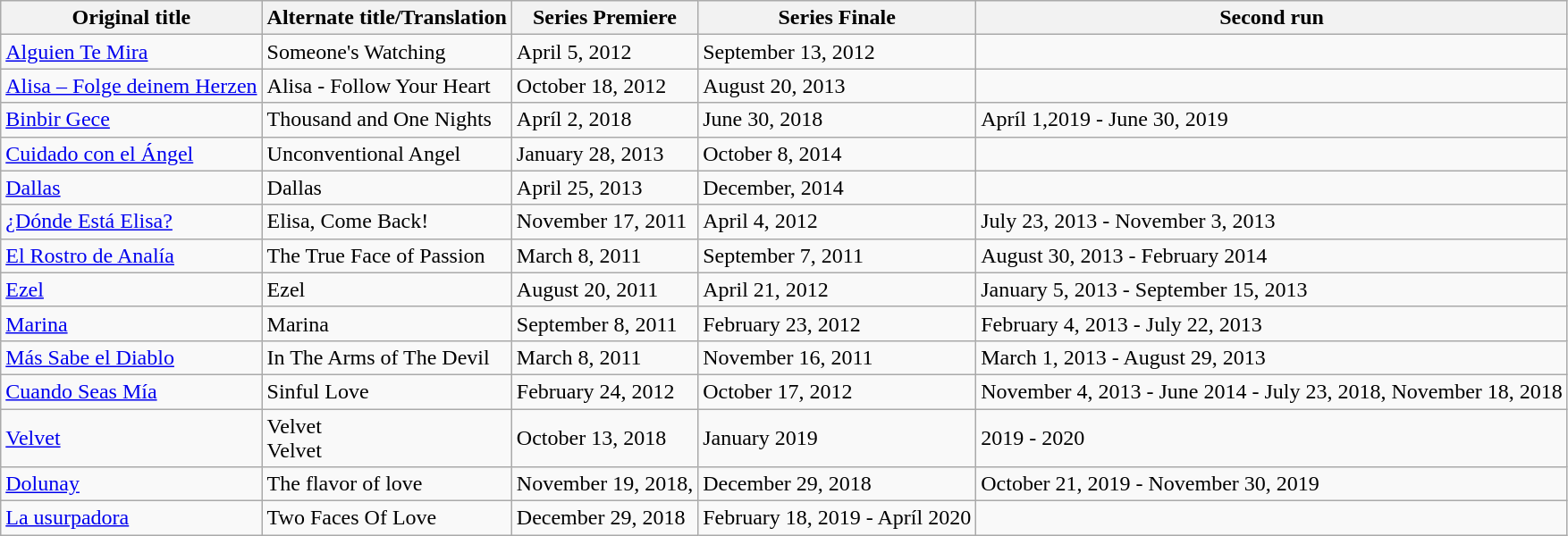<table class="wikitable">
<tr>
<th>Original title</th>
<th>Alternate title/Translation</th>
<th>Series Premiere</th>
<th>Series Finale</th>
<th>Second run</th>
</tr>
<tr →>
<td> <a href='#'>Alguien Te Mira</a></td>
<td>Someone's Watching</td>
<td>April 5, 2012</td>
<td>September 13, 2012</td>
<td></td>
</tr>
<tr>
<td> <a href='#'>Alisa – Folge deinem Herzen</a></td>
<td>Alisa - Follow Your Heart</td>
<td>October 18, 2012</td>
<td>August 20, 2013</td>
<td></td>
</tr>
<tr>
<td> <a href='#'>Binbir Gece</a></td>
<td>Thousand and One Nights</td>
<td>Apríl 2, 2018</td>
<td>June 30, 2018</td>
<td>Apríl 1,2019 - June 30, 2019</td>
</tr>
<tr>
<td> <a href='#'>Cuidado con el Ángel</a></td>
<td>Unconventional Angel</td>
<td>January 28, 2013</td>
<td>October 8, 2014</td>
<td></td>
</tr>
<tr>
<td> <a href='#'>Dallas</a></td>
<td>Dallas</td>
<td>April 25, 2013</td>
<td>December, 2014</td>
<td></td>
</tr>
<tr>
<td> <a href='#'>¿Dónde Está Elisa?</a></td>
<td>Elisa, Come Back!</td>
<td>November 17, 2011</td>
<td>April 4, 2012</td>
<td>July 23, 2013 - November 3, 2013</td>
</tr>
<tr>
<td> <a href='#'>El Rostro de Analía</a></td>
<td>The True Face of Passion</td>
<td>March 8, 2011</td>
<td>September 7, 2011</td>
<td>August 30, 2013 - February 2014</td>
</tr>
<tr>
<td> <a href='#'>Ezel</a></td>
<td>Ezel</td>
<td>August 20, 2011</td>
<td>April 21, 2012</td>
<td>January 5, 2013 - September 15, 2013</td>
</tr>
<tr>
<td> <a href='#'>Marina</a></td>
<td>Marina</td>
<td>September 8, 2011</td>
<td>February 23, 2012</td>
<td>February 4, 2013 - July 22, 2013</td>
</tr>
<tr>
<td> <a href='#'>Más Sabe el Diablo</a></td>
<td>In The Arms of The Devil</td>
<td>March 8, 2011</td>
<td>November 16, 2011</td>
<td>March 1, 2013 - August 29, 2013</td>
</tr>
<tr>
<td> <a href='#'>Cuando Seas Mía</a></td>
<td>Sinful Love</td>
<td>February 24, 2012</td>
<td>October 17, 2012</td>
<td>November 4, 2013 - June 2014 - July 23, 2018, November 18, 2018</td>
</tr>
<tr>
<td> <a href='#'>Velvet</a></td>
<td>Velvet <br>Velvet</td>
<td>October 13, 2018</td>
<td>January 2019</td>
<td>2019 - 2020</td>
</tr>
<tr>
<td> <a href='#'>Dolunay</a></td>
<td>The flavor of love</td>
<td>November 19, 2018,</td>
<td>December 29, 2018</td>
<td>October 21, 2019 - November 30, 2019</td>
</tr>
<tr>
<td> <a href='#'>La usurpadora</a></td>
<td>Two Faces Of Love</td>
<td>December 29, 2018</td>
<td>February 18, 2019 - Apríl 2020</td>
<td></td>
</tr>
</table>
